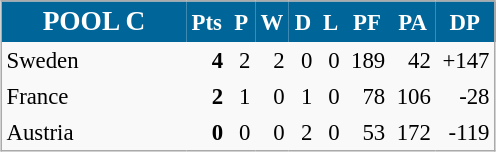<table align=center cellpadding="3" cellspacing="0" style="background: #f9f9f9; border: 1px #aaa solid; border-collapse: collapse; font-size: 95%;" width=330>
<tr bgcolor=#006699 style="color:white;">
<th width=34% style=font-size:120%><strong>POOL C</strong></th>
<th width=5%>Pts</th>
<th width=5%>P</th>
<th width=5%>W</th>
<th width=5%>D</th>
<th width=5%>L</th>
<th width=5%>PF</th>
<th width=5%>PA</th>
<th width=5%>DP</th>
</tr>
<tr align=right>
<td align=left> Sweden</td>
<td><strong>4</strong></td>
<td>2</td>
<td>2</td>
<td>0</td>
<td>0</td>
<td>189</td>
<td>42</td>
<td>+147</td>
</tr>
<tr align=right>
<td align=left> France</td>
<td><strong>2</strong></td>
<td>1</td>
<td>0</td>
<td>1</td>
<td>0</td>
<td>78</td>
<td>106</td>
<td>-28</td>
</tr>
<tr align=right>
<td align=left> Austria</td>
<td><strong>0</strong></td>
<td>0</td>
<td>0</td>
<td>2</td>
<td>0</td>
<td>53</td>
<td>172</td>
<td>-119</td>
</tr>
</table>
